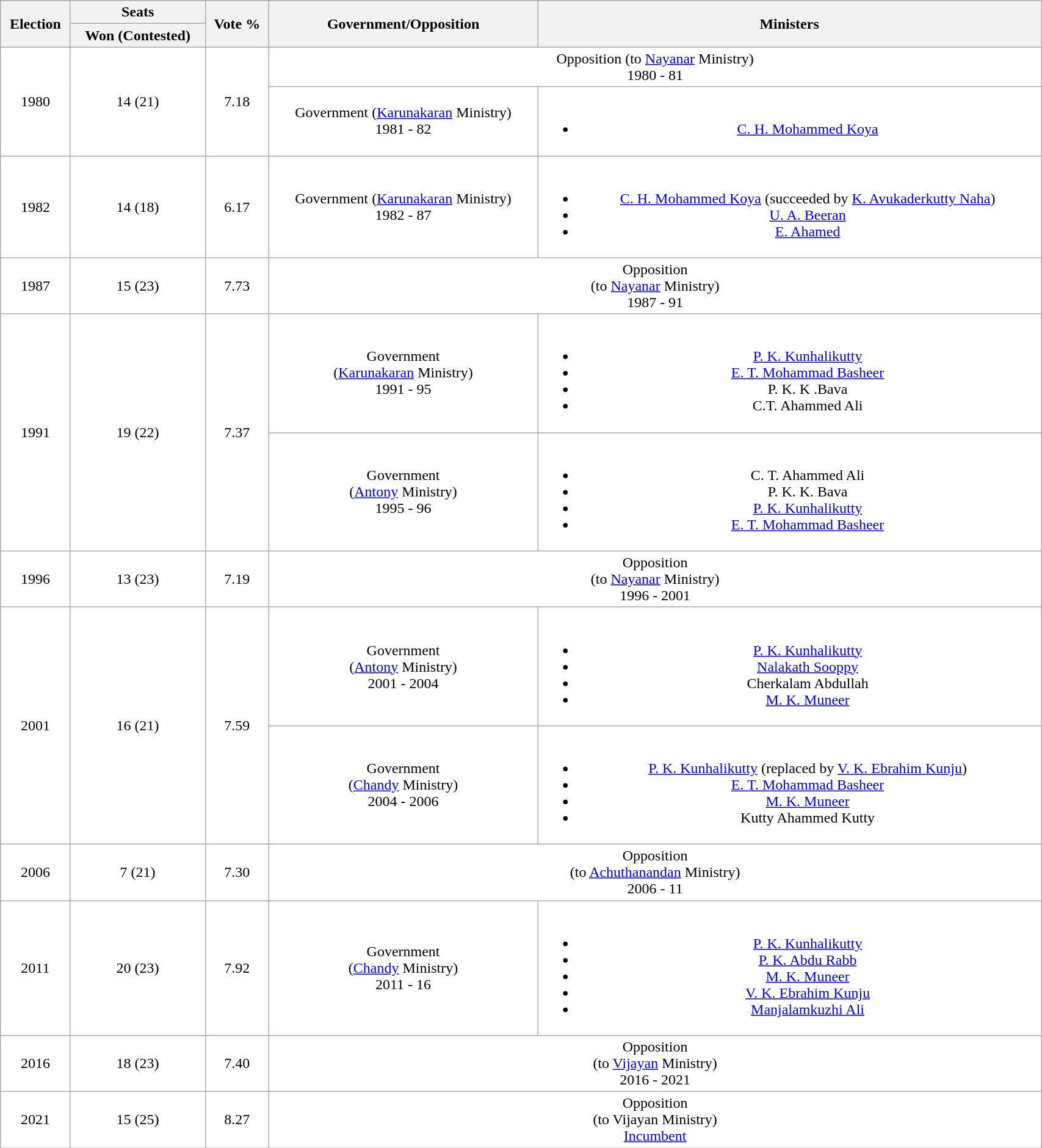<table class="wikitable" style="text-align:center; background:#ffffff; width:90%">
<tr>
<th rowspan="2">Election</th>
<th>Seats</th>
<th rowspan="2">Vote %</th>
<th rowspan="2">Government/Opposition</th>
<th rowspan="2">Ministers</th>
</tr>
<tr>
<th>Won (Contested)</th>
</tr>
<tr>
<td rowspan="2">1980</td>
<td rowspan="2">14 (21)</td>
<td rowspan="2">7.18 </td>
<td colspan="2">Opposition (to <a href='#'>Nayanar</a> Ministry)<br>1980 - 81</td>
</tr>
<tr>
<td>Government (<a href='#'>Karunakaran</a> Ministry)<br>1981 - 82</td>
<td><br><ul><li><a href='#'>C. H. Mohammed Koya</a></li></ul></td>
</tr>
<tr>
<td>1982</td>
<td>14 (18)</td>
<td>6.17 </td>
<td>Government (<a href='#'>Karunakaran</a> Ministry)<br>1982 - 87</td>
<td><br><ul><li><a href='#'>C. H. Mohammed Koya</a> (succeeded by <a href='#'>K. Avukaderkutty Naha</a>)</li><li><a href='#'>U. A. Beeran</a></li><li><a href='#'>E. Ahamed</a></li></ul></td>
</tr>
<tr>
<td>1987</td>
<td>15 (23)</td>
<td>7.73 </td>
<td colspan="2">Opposition<br>(to <a href='#'>Nayanar</a> Ministry)<br>1987 - 91</td>
</tr>
<tr>
<td rowspan="2">1991</td>
<td rowspan="2">19 (22)</td>
<td rowspan="2">7.37 </td>
<td>Government<br>(<a href='#'>Karunakaran</a> Ministry)<br>1991 - 95</td>
<td><br><ul><li><a href='#'>P. K. Kunhalikutty</a></li><li><a href='#'>E. T. Mohammad Basheer</a></li><li>P. K. K .Bava</li><li>C.T. Ahammed Ali</li></ul></td>
</tr>
<tr>
<td>Government<br>(<a href='#'>Antony</a> Ministry)<br>1995 - 96</td>
<td><br><ul><li>C. T. Ahammed Ali</li><li>P. K. K. Bava</li><li><a href='#'>P. K. Kunhalikutty</a></li><li><a href='#'>E. T. Mohammad Basheer</a></li></ul></td>
</tr>
<tr>
<td>1996</td>
<td>13 (23)</td>
<td>7.19 </td>
<td colspan="2">Opposition<br>(to <a href='#'>Nayanar</a> Ministry)<br>1996 - 2001</td>
</tr>
<tr>
<td rowspan="2">2001</td>
<td rowspan="2">16 (21)</td>
<td rowspan="2">7.59 </td>
<td>Government<br>(<a href='#'>Antony</a> Ministry)<br>2001 - 2004</td>
<td><br><ul><li><a href='#'>P. K. Kunhalikutty</a></li><li><a href='#'>Nalakath Sooppy</a></li><li>Cherkalam Abdullah</li><li><a href='#'>M. K. Muneer</a></li></ul></td>
</tr>
<tr>
<td>Government<br>(<a href='#'>Chandy</a> Ministry)<br>2004 - 2006</td>
<td><br><ul><li><a href='#'>P. K. Kunhalikutty</a> (replaced by <a href='#'>V. K. Ebrahim Kunju</a>)</li><li><a href='#'>E. T. Mohammad Basheer</a></li><li><a href='#'>M. K. Muneer</a></li><li>Kutty Ahammed Kutty</li></ul></td>
</tr>
<tr>
<td>2006</td>
<td>7 (21)</td>
<td>7.30 </td>
<td colspan="2">Opposition<br>(to <a href='#'>Achuthanandan</a> Ministry)<br>2006 - 11</td>
</tr>
<tr>
<td>2011</td>
<td>20 (23)</td>
<td>7.92  </td>
<td>Government<br>(<a href='#'>Chandy</a> Ministry)<br>2011 - 16</td>
<td><br><ul><li><a href='#'>P. K. Kunhalikutty</a></li><li><a href='#'>P. K. Abdu Rabb</a></li><li><a href='#'>M. K. Muneer</a></li><li><a href='#'>V. K. Ebrahim Kunju</a></li><li><a href='#'>Manjalamkuzhi Ali</a></li></ul></td>
</tr>
<tr>
<td>2016</td>
<td>18 (23)</td>
<td>7.40 </td>
<td colspan="2">Opposition<br>(to <a href='#'>Vijayan</a> Ministry)<br>2016 - 2021</td>
</tr>
<tr>
<td>2021</td>
<td>15 (25)</td>
<td>8.27 </td>
<td colspan="2">Opposition<br>(to Vijayan Ministry)<br><a href='#'>Incumbent</a></td>
</tr>
</table>
